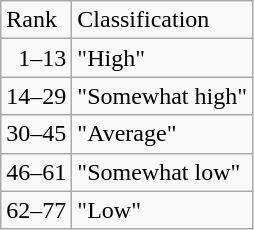<table class="wikitable" ---valign=top>
<tr>
<td>Rank</td>
<td>Classification</td>
</tr>
<tr>
<td>  1–13</td>
<td>"High"</td>
</tr>
<tr>
<td>14–29</td>
<td>"Somewhat high"</td>
</tr>
<tr>
<td>30–45</td>
<td>"Average"</td>
</tr>
<tr>
<td>46–61</td>
<td>"Somewhat low"</td>
</tr>
<tr>
<td>62–77</td>
<td>"Low"</td>
</tr>
</table>
